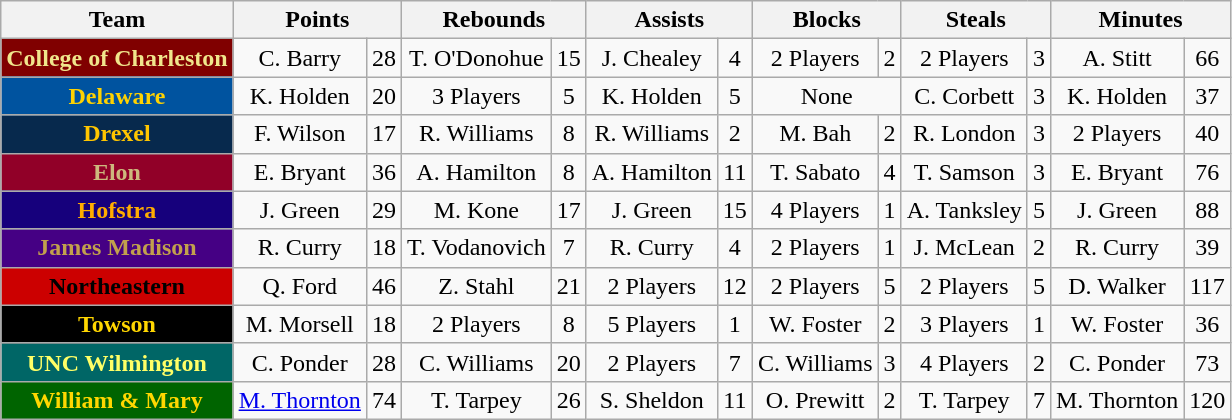<table class="wikitable" style="text-align:center">
<tr>
<th>Team</th>
<th colspan=2>Points</th>
<th colspan=2>Rebounds</th>
<th colspan=2>Assists</th>
<th colspan=2>Blocks</th>
<th colspan=2>Steals</th>
<th colspan=2>Minutes</th>
</tr>
<tr>
<td style="background:#800000; color:#F0E68C;"><strong>College of Charleston</strong></td>
<td>C. Barry</td>
<td>28</td>
<td>T. O'Donohue</td>
<td>15</td>
<td>J. Chealey</td>
<td>4</td>
<td>2 Players</td>
<td>2</td>
<td>2 Players</td>
<td>3</td>
<td>A. Stitt</td>
<td>66</td>
</tr>
<tr>
<td style="background:#00539f; color:#FFD200;"><strong>Delaware</strong></td>
<td>K. Holden</td>
<td>20</td>
<td>3 Players</td>
<td>5</td>
<td>K. Holden</td>
<td>5</td>
<td colspan=2>None</td>
<td>C. Corbett</td>
<td>3</td>
<td>K. Holden</td>
<td>37</td>
</tr>
<tr>
<td style="background:#07294D; color:#FFC600;"><strong>Drexel</strong></td>
<td>F. Wilson</td>
<td>17</td>
<td>R. Williams</td>
<td>8</td>
<td>R. Williams</td>
<td>2</td>
<td>M. Bah</td>
<td>2</td>
<td>R. London</td>
<td>3</td>
<td>2 Players</td>
<td>40</td>
</tr>
<tr>
<td style="background:#910028; color:#CDB87D;"><strong>Elon</strong></td>
<td>E. Bryant</td>
<td>36</td>
<td>A. Hamilton</td>
<td>8</td>
<td>A. Hamilton</td>
<td>11</td>
<td>T. Sabato</td>
<td>4</td>
<td>T. Samson</td>
<td>3</td>
<td>E. Bryant</td>
<td>76</td>
</tr>
<tr>
<td style="background:#16007C; color:#FFAD00;"><strong>Hofstra</strong></td>
<td>J. Green</td>
<td>29</td>
<td>M. Kone</td>
<td>17</td>
<td>J. Green</td>
<td>15</td>
<td>4 Players</td>
<td>1</td>
<td>A. Tanksley</td>
<td>5</td>
<td>J. Green</td>
<td>88</td>
</tr>
<tr>
<td style="background:#450084; color:#C2A14D;"><strong>James Madison</strong></td>
<td>R. Curry</td>
<td>18</td>
<td>T. Vodanovich</td>
<td>7</td>
<td>R. Curry</td>
<td>4</td>
<td>2 Players</td>
<td>1</td>
<td>J. McLean</td>
<td>2</td>
<td>R. Curry</td>
<td>39</td>
</tr>
<tr>
<td style="background:#CC0000; color:#000000;"><strong>Northeastern</strong></td>
<td>Q. Ford</td>
<td>46</td>
<td>Z. Stahl</td>
<td>21</td>
<td>2 Players</td>
<td>12</td>
<td>2 Players</td>
<td>5</td>
<td>2 Players</td>
<td>5</td>
<td>D. Walker</td>
<td>117</td>
</tr>
<tr>
<td style="background:#000000; color:#FFD600;"><strong>Towson</strong></td>
<td>M. Morsell</td>
<td>18</td>
<td>2 Players</td>
<td>8</td>
<td>5 Players</td>
<td>1</td>
<td>W. Foster</td>
<td>2</td>
<td>3 Players</td>
<td>1</td>
<td>W. Foster</td>
<td>36</td>
</tr>
<tr>
<td style="background:#006666; color:#FFFF66;"><strong>UNC Wilmington</strong></td>
<td>C. Ponder</td>
<td>28</td>
<td>C. Williams</td>
<td>20</td>
<td>2 Players</td>
<td>7</td>
<td>C. Williams</td>
<td>3</td>
<td>4 Players</td>
<td>2</td>
<td>C. Ponder</td>
<td>73</td>
</tr>
<tr>
<td style="background:#006400; color:#FFD700;"><strong>William & Mary</strong></td>
<td><a href='#'>M. Thornton</a></td>
<td>74</td>
<td>T. Tarpey</td>
<td>26</td>
<td>S. Sheldon</td>
<td>11</td>
<td>O. Prewitt</td>
<td>2</td>
<td>T. Tarpey</td>
<td>7</td>
<td>M. Thornton</td>
<td>120</td>
</tr>
</table>
